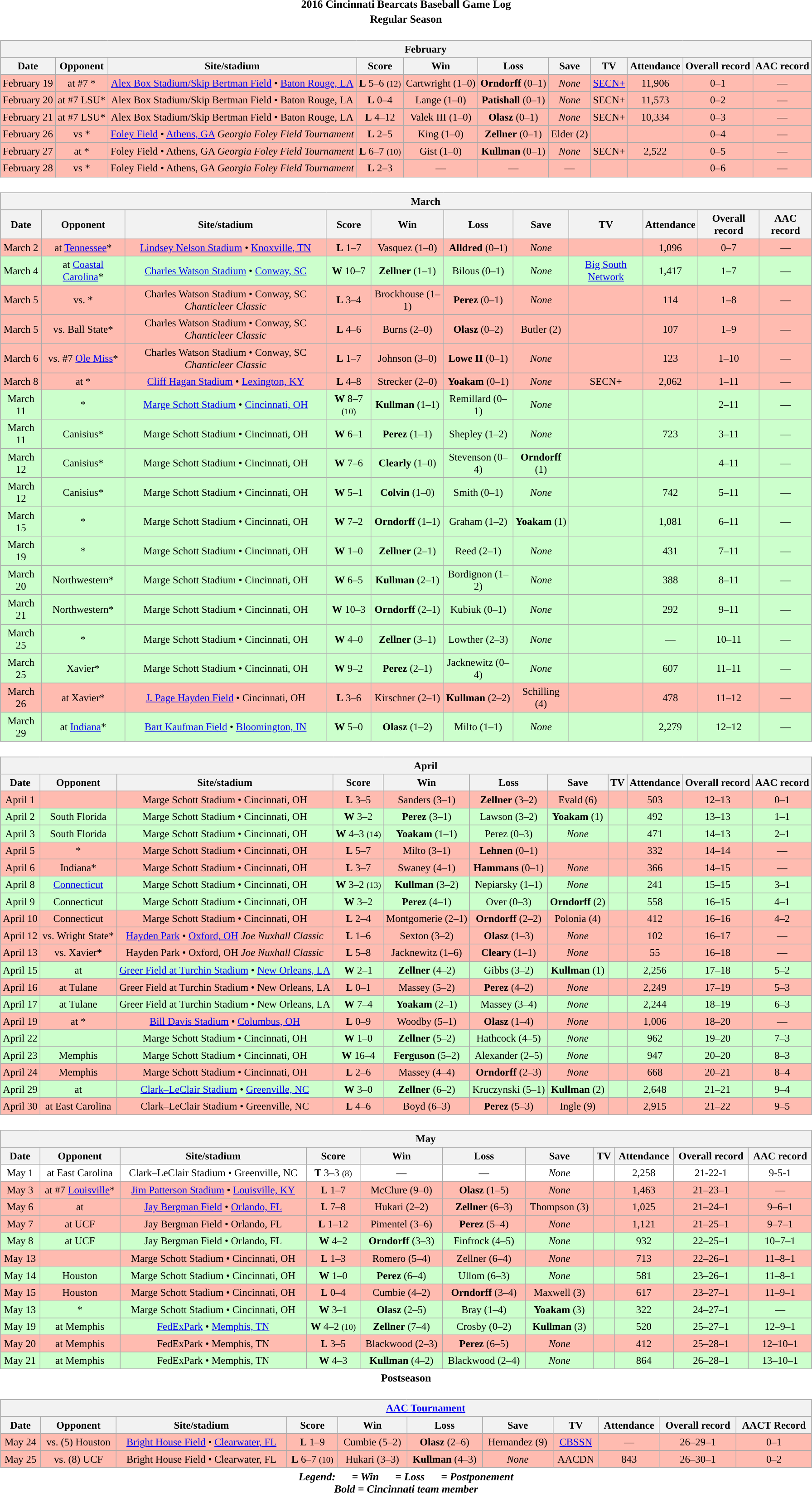<table class="toccolours" width=95% style="margin:1.5em auto; text-align:center;">
<tr>
<th colspan=2>2016 Cincinnati Bearcats Baseball Game Log</th>
</tr>
<tr>
<th colspan=2>Regular Season</th>
</tr>
<tr valign="top">
<td><br><table class="wikitable collapsible collapsed" style="margin:auto; font-size:95%; width:100%">
<tr>
<th colspan=11 style="padding-left:4em;">February</th>
</tr>
<tr>
<th>Date</th>
<th>Opponent</th>
<th>Site/stadium</th>
<th>Score</th>
<th>Win</th>
<th>Loss</th>
<th>Save</th>
<th>TV</th>
<th>Attendance</th>
<th>Overall record</th>
<th>AAC record</th>
</tr>
<tr bgcolor="#ffbbb">
<td>February 19</td>
<td>at #7 *</td>
<td><a href='#'>Alex Box Stadium/Skip Bertman Field</a> • <a href='#'>Baton Rouge, LA</a></td>
<td><strong>L</strong> 5–6 <small>(12)</small></td>
<td>Cartwright (1–0)</td>
<td><strong>Orndorff</strong> (0–1)</td>
<td><em>None</em></td>
<td><a href='#'>SECN+</a></td>
<td>11,906</td>
<td>0–1</td>
<td>—</td>
</tr>
<tr bgcolor="#ffbbb">
<td>February 20</td>
<td>at #7 LSU*</td>
<td>Alex Box Stadium/Skip Bertman Field • Baton Rouge, LA</td>
<td><strong>L</strong> 0–4</td>
<td>Lange (1–0)</td>
<td><strong>Patishall</strong> (0–1)</td>
<td><em>None</em></td>
<td>SECN+</td>
<td>11,573</td>
<td>0–2</td>
<td>—</td>
</tr>
<tr bgcolor="#ffbbb">
<td>February 21</td>
<td>at #7 LSU*</td>
<td>Alex Box Stadium/Skip Bertman Field • Baton Rouge, LA</td>
<td><strong>L</strong> 4–12</td>
<td>Valek III (1–0)</td>
<td><strong> Olasz</strong> (0–1)</td>
<td><em>None</em></td>
<td>SECN+</td>
<td>10,334</td>
<td>0–3</td>
<td>—</td>
</tr>
<tr bgcolor="#ffbbb">
<td>February 26</td>
<td>vs *</td>
<td><a href='#'>Foley Field</a> • <a href='#'>Athens, GA</a> <em>Georgia Foley Field Tournament</em></td>
<td><strong>L</strong> 2–5</td>
<td>King (1–0)</td>
<td><strong>Zellner</strong> (0–1)</td>
<td>Elder (2)</td>
<td></td>
<td></td>
<td>0–4</td>
<td>—</td>
</tr>
<tr bgcolor="#ffbbb">
<td>February 27</td>
<td>at *</td>
<td>Foley Field • Athens, GA <em>Georgia Foley Field Tournament</em></td>
<td><strong>L</strong> 6–7 <small>(10)</small></td>
<td>Gist (1–0)</td>
<td><strong>Kullman</strong> (0–1)</td>
<td><em>None</em></td>
<td>SECN+</td>
<td>2,522</td>
<td>0–5</td>
<td>—</td>
</tr>
<tr bgcolor="#ffbbb">
<td>February 28</td>
<td>vs *</td>
<td>Foley Field • Athens, GA <em>Georgia Foley Field Tournament</em></td>
<td><strong>L</strong> 2–3</td>
<td>—</td>
<td>—</td>
<td>—</td>
<td></td>
<td></td>
<td>0–6</td>
<td>—</td>
</tr>
</table>
</td>
</tr>
<tr>
<td><br><table class="wikitable collapsible collapsed" style="margin:auto; font-size:95%; width:100%">
<tr>
<th colspan=11 style="padding-left:4em;">March</th>
</tr>
<tr>
<th>Date</th>
<th>Opponent</th>
<th>Site/stadium</th>
<th>Score</th>
<th>Win</th>
<th>Loss</th>
<th>Save</th>
<th>TV</th>
<th>Attendance</th>
<th>Overall record</th>
<th>AAC record</th>
</tr>
<tr bgcolor="#ffbbb">
<td>March 2</td>
<td>at <a href='#'>Tennessee</a>*</td>
<td><a href='#'>Lindsey Nelson Stadium</a> • <a href='#'>Knoxville, TN</a></td>
<td><strong>L</strong> 1–7</td>
<td>Vasquez (1–0)</td>
<td><strong>Alldred</strong> (0–1)</td>
<td><em>None</em></td>
<td></td>
<td>1,096</td>
<td>0–7</td>
<td>—</td>
</tr>
<tr bgcolor="#ccffcc">
<td>March 4</td>
<td>at <a href='#'>Coastal Carolina</a>*</td>
<td><a href='#'>Charles Watson Stadium</a> • <a href='#'>Conway, SC</a></td>
<td><strong>W</strong> 10–7</td>
<td><strong>Zellner</strong> (1–1)</td>
<td>Bilous (0–1)</td>
<td><em>None</em></td>
<td><a href='#'>Big South Network</a></td>
<td>1,417</td>
<td>1–7</td>
<td>—</td>
</tr>
<tr bgcolor="#ffbbb">
<td>March 5</td>
<td>vs. *</td>
<td>Charles Watson Stadium • Conway, SC <em>Chanticleer Classic</em></td>
<td><strong>L</strong> 3–4</td>
<td>Brockhouse (1–1)</td>
<td><strong>Perez</strong> (0–1)</td>
<td><em>None</em></td>
<td></td>
<td>114</td>
<td>1–8</td>
<td>—</td>
</tr>
<tr bgcolor="#ffbbb">
<td>March 5</td>
<td>vs. Ball State*</td>
<td>Charles Watson Stadium • Conway, SC <em>Chanticleer Classic</em></td>
<td><strong>L</strong> 4–6</td>
<td>Burns (2–0)</td>
<td><strong>Olasz</strong> (0–2)</td>
<td>Butler (2)</td>
<td></td>
<td>107</td>
<td>1–9</td>
<td>—</td>
</tr>
<tr bgcolor="#ffbbb">
<td>March 6</td>
<td>vs. #7 <a href='#'>Ole Miss</a>*</td>
<td>Charles Watson Stadium • Conway, SC <em>Chanticleer Classic</em></td>
<td><strong>L</strong> 1–7</td>
<td>Johnson (3–0)</td>
<td><strong>Lowe II</strong> (0–1)</td>
<td><em>None</em></td>
<td></td>
<td>123</td>
<td>1–10</td>
<td>—</td>
</tr>
<tr bgcolor="#ffbbb">
<td>March 8</td>
<td>at *</td>
<td><a href='#'>Cliff Hagan Stadium</a> • <a href='#'>Lexington, KY</a></td>
<td><strong>L</strong> 4–8</td>
<td>Strecker (2–0)</td>
<td><strong>Yoakam</strong> (0–1)</td>
<td><em>None</em></td>
<td>SECN+</td>
<td>2,062</td>
<td>1–11</td>
<td>—</td>
</tr>
<tr bgcolor="#ccffcc">
<td>March 11</td>
<td>*</td>
<td><a href='#'>Marge Schott Stadium</a> • <a href='#'>Cincinnati, OH</a></td>
<td><strong>W</strong> 8–7 <small>(10)</small></td>
<td><strong>Kullman</strong> (1–1)</td>
<td>Remillard (0–1)</td>
<td><em>None</em></td>
<td></td>
<td></td>
<td>2–11</td>
<td>—</td>
</tr>
<tr bgcolor="#ccffcc">
<td>March 11</td>
<td>Canisius*</td>
<td>Marge Schott Stadium • Cincinnati, OH</td>
<td><strong>W</strong> 6–1</td>
<td><strong>Perez</strong> (1–1)</td>
<td>Shepley (1–2)</td>
<td><em>None</em></td>
<td></td>
<td>723</td>
<td>3–11</td>
<td>—</td>
</tr>
<tr bgcolor="#ccffcc">
<td>March 12</td>
<td>Canisius*</td>
<td>Marge Schott Stadium • Cincinnati, OH</td>
<td><strong>W</strong> 7–6</td>
<td><strong>Clearly</strong> (1–0)</td>
<td>Stevenson (0–4)</td>
<td><strong>Orndorff</strong> (1)</td>
<td></td>
<td></td>
<td>4–11</td>
<td>—</td>
</tr>
<tr bgcolor="#ccffcc">
<td>March 12</td>
<td>Canisius*</td>
<td>Marge Schott Stadium • Cincinnati, OH</td>
<td><strong>W</strong> 5–1</td>
<td><strong>Colvin</strong> (1–0)</td>
<td>Smith (0–1)</td>
<td><em>None</em></td>
<td></td>
<td>742</td>
<td>5–11</td>
<td>—</td>
</tr>
<tr bgcolor="#ccffcc">
<td>March 15</td>
<td>*</td>
<td>Marge Schott Stadium • Cincinnati, OH</td>
<td><strong>W</strong> 7–2</td>
<td><strong>Orndorff</strong> (1–1)</td>
<td>Graham (1–2)</td>
<td><strong>Yoakam</strong> (1)</td>
<td></td>
<td>1,081</td>
<td>6–11</td>
<td>—</td>
</tr>
<tr bgcolor="#ccffcc">
<td>March 19</td>
<td>*</td>
<td>Marge Schott Stadium • Cincinnati, OH</td>
<td><strong>W</strong> 1–0</td>
<td><strong>Zellner</strong> (2–1)</td>
<td>Reed (2–1)</td>
<td><em>None</em></td>
<td></td>
<td>431</td>
<td>7–11</td>
<td>—</td>
</tr>
<tr bgcolor="#ccffcc">
<td>March 20</td>
<td>Northwestern*</td>
<td>Marge Schott Stadium • Cincinnati, OH</td>
<td><strong>W</strong> 6–5</td>
<td><strong>Kullman</strong> (2–1)</td>
<td>Bordignon (1–2)</td>
<td><em>None</em></td>
<td></td>
<td>388</td>
<td>8–11</td>
<td>—</td>
</tr>
<tr bgcolor="#ccffcc">
<td>March 21</td>
<td>Northwestern*</td>
<td>Marge Schott Stadium • Cincinnati, OH</td>
<td><strong>W</strong> 10–3</td>
<td><strong>Orndorff</strong> (2–1)</td>
<td>Kubiuk (0–1)</td>
<td><em>None</em></td>
<td></td>
<td>292</td>
<td>9–11</td>
<td>—</td>
</tr>
<tr bgcolor="#ccffcc">
<td>March 25</td>
<td>*</td>
<td>Marge Schott Stadium • Cincinnati, OH</td>
<td><strong>W</strong> 4–0</td>
<td><strong>Zellner</strong> (3–1)</td>
<td>Lowther (2–3)</td>
<td><em>None</em></td>
<td></td>
<td>—</td>
<td>10–11</td>
<td>—</td>
</tr>
<tr bgcolor="#ccffcc">
<td>March 25</td>
<td>Xavier*</td>
<td>Marge Schott Stadium • Cincinnati, OH</td>
<td><strong>W</strong> 9–2</td>
<td><strong>Perez</strong> (2–1)</td>
<td>Jacknewitz (0–4)</td>
<td><em>None</em></td>
<td></td>
<td>607</td>
<td>11–11</td>
<td>—</td>
</tr>
<tr bgcolor="#ffbbb">
<td>March 26</td>
<td>at Xavier*</td>
<td><a href='#'>J. Page Hayden Field</a> • Cincinnati, OH</td>
<td><strong>L</strong> 3–6</td>
<td>Kirschner (2–1)</td>
<td><strong>Kullman</strong> (2–2)</td>
<td>Schilling (4)</td>
<td></td>
<td>478</td>
<td>11–12</td>
<td>—</td>
</tr>
<tr bgcolor="#ccffcc">
<td>March 29</td>
<td>at <a href='#'>Indiana</a>*</td>
<td><a href='#'>Bart Kaufman Field</a> • <a href='#'>Bloomington, IN</a></td>
<td><strong>W</strong> 5–0</td>
<td><strong>Olasz</strong> (1–2)</td>
<td>Milto (1–1)</td>
<td><em>None</em></td>
<td></td>
<td>2,279</td>
<td>12–12</td>
<td>—</td>
</tr>
</table>
</td>
</tr>
<tr>
<td><br><table class="wikitable collapsible collapsed" style="margin:auto; font-size:95%; width:100%">
<tr>
<th colspan=11 style="padding-left:4em;">April</th>
</tr>
<tr>
<th>Date</th>
<th>Opponent</th>
<th>Site/stadium</th>
<th>Score</th>
<th>Win</th>
<th>Loss</th>
<th>Save</th>
<th>TV</th>
<th>Attendance</th>
<th>Overall record</th>
<th>AAC record</th>
</tr>
<tr bgcolor="#ffbbb">
<td>April 1</td>
<td></td>
<td>Marge Schott Stadium • Cincinnati, OH</td>
<td><strong>L</strong> 3–5</td>
<td>Sanders (3–1)</td>
<td><strong>Zellner</strong> (3–2)</td>
<td>Evald (6)</td>
<td></td>
<td>503</td>
<td>12–13</td>
<td>0–1</td>
</tr>
<tr bgcolor="#ccffcc">
<td>April 2</td>
<td>South Florida</td>
<td>Marge Schott Stadium • Cincinnati, OH</td>
<td><strong>W</strong> 3–2</td>
<td><strong>Perez</strong> (3–1)</td>
<td>Lawson (3–2)</td>
<td><strong>Yoakam</strong> (1)</td>
<td></td>
<td>492</td>
<td>13–13</td>
<td>1–1</td>
</tr>
<tr bgcolor="#ccffcc">
<td>April 3</td>
<td>South Florida</td>
<td>Marge Schott Stadium • Cincinnati, OH</td>
<td><strong>W</strong> 4–3 <small>(14)</small></td>
<td><strong>Yoakam</strong> (1–1)</td>
<td>Perez (0–3)</td>
<td><em>None</em></td>
<td></td>
<td>471</td>
<td>14–13</td>
<td>2–1</td>
</tr>
<tr bgcolor="#ffbbb">
<td>April 5</td>
<td>*</td>
<td>Marge Schott Stadium • Cincinnati, OH</td>
<td><strong>L</strong> 5–7</td>
<td>Milto (3–1)</td>
<td><strong>Lehnen</strong> (0–1)</td>
<td></td>
<td></td>
<td>332</td>
<td>14–14</td>
<td>—</td>
</tr>
<tr bgcolor="#ffbbb">
<td>April 6</td>
<td>Indiana*</td>
<td>Marge Schott Stadium • Cincinnati, OH</td>
<td><strong>L</strong> 3–7</td>
<td>Swaney (4–1)</td>
<td><strong>Hammans</strong> (0–1)</td>
<td><em>None</em></td>
<td></td>
<td>366</td>
<td>14–15</td>
<td>—</td>
</tr>
<tr bgcolor="#ccffcc">
<td>April 8</td>
<td><a href='#'>Connecticut</a></td>
<td>Marge Schott Stadium • Cincinnati, OH</td>
<td><strong>W</strong> 3–2 <small>(13)</small></td>
<td><strong>Kullman</strong> (3–2)</td>
<td>Nepiarsky (1–1)</td>
<td><em>None</em></td>
<td></td>
<td>241</td>
<td>15–15</td>
<td>3–1</td>
</tr>
<tr bgcolor="#ccffcc">
<td>April 9</td>
<td>Connecticut</td>
<td>Marge Schott Stadium • Cincinnati, OH</td>
<td><strong>W</strong> 3–2</td>
<td><strong>Perez</strong> (4–1)</td>
<td>Over (0–3)</td>
<td><strong>Orndorff</strong> (2)</td>
<td></td>
<td>558</td>
<td>16–15</td>
<td>4–1</td>
</tr>
<tr bgcolor="#ffbbb">
<td>April 10</td>
<td>Connecticut</td>
<td>Marge Schott Stadium • Cincinnati, OH</td>
<td><strong>L</strong> 2–4</td>
<td>Montgomerie (2–1)</td>
<td><strong>Orndorff</strong> (2–2)</td>
<td>Polonia (4)</td>
<td></td>
<td>412</td>
<td>16–16</td>
<td>4–2</td>
</tr>
<tr bgcolor="#ffbbb">
<td>April 12</td>
<td>vs. Wright State*</td>
<td><a href='#'>Hayden Park</a> • <a href='#'>Oxford, OH</a> <em>Joe Nuxhall Classic</em></td>
<td><strong>L</strong> 1–6</td>
<td>Sexton (3–2)</td>
<td><strong>Olasz</strong> (1–3)</td>
<td><em>None</em></td>
<td></td>
<td>102</td>
<td>16–17</td>
<td>—</td>
</tr>
<tr bgcolor="#ffbbb">
<td>April 13</td>
<td>vs. Xavier*</td>
<td>Hayden Park • Oxford, OH <em>Joe Nuxhall Classic</em></td>
<td><strong>L</strong> 5–8</td>
<td>Jacknewitz (1–6)</td>
<td><strong>Cleary</strong> (1–1)</td>
<td><em>None</em></td>
<td></td>
<td>55</td>
<td>16–18</td>
<td>—</td>
</tr>
<tr bgcolor="#ccffcc">
<td>April 15</td>
<td>at </td>
<td><a href='#'>Greer Field at Turchin Stadium</a> • <a href='#'>New Orleans, LA</a></td>
<td><strong>W</strong> 2–1</td>
<td><strong>Zellner</strong> (4–2)</td>
<td>Gibbs (3–2)</td>
<td><strong>Kullman</strong> (1)</td>
<td></td>
<td>2,256</td>
<td>17–18</td>
<td>5–2</td>
</tr>
<tr bgcolor="#ffbbb">
<td>April 16</td>
<td>at Tulane</td>
<td>Greer Field at Turchin Stadium • New Orleans, LA</td>
<td><strong>L</strong> 0–1</td>
<td>Massey (5–2)</td>
<td><strong>Perez</strong> (4–2)</td>
<td><em>None</em></td>
<td></td>
<td>2,249</td>
<td>17–19</td>
<td>5–3</td>
</tr>
<tr bgcolor="#ccffcc">
<td>April 17</td>
<td>at Tulane</td>
<td>Greer Field at Turchin Stadium • New Orleans, LA</td>
<td><strong>W</strong> 7–4</td>
<td><strong>Yoakam</strong> (2–1)</td>
<td>Massey (3–4)</td>
<td><em>None</em></td>
<td></td>
<td>2,244</td>
<td>18–19</td>
<td>6–3</td>
</tr>
<tr bgcolor="#ffbbb">
<td>April 19</td>
<td>at *</td>
<td><a href='#'>Bill Davis Stadium</a> • <a href='#'>Columbus, OH</a></td>
<td><strong>L</strong> 0–9</td>
<td>Woodby (5–1)</td>
<td><strong>Olasz</strong> (1–4)</td>
<td><em>None</em></td>
<td></td>
<td>1,006</td>
<td>18–20</td>
<td>—</td>
</tr>
<tr bgcolor="#ccffcc">
<td>April 22</td>
<td></td>
<td>Marge Schott Stadium • Cincinnati, OH</td>
<td><strong>W</strong> 1–0</td>
<td><strong>Zellner</strong> (5–2)</td>
<td>Hathcock (4–5)</td>
<td><em>None</em></td>
<td></td>
<td>962</td>
<td>19–20</td>
<td>7–3</td>
</tr>
<tr bgcolor="#ccffcc">
<td>April 23</td>
<td>Memphis</td>
<td>Marge Schott Stadium • Cincinnati, OH</td>
<td><strong>W</strong> 16–4</td>
<td><strong>Ferguson</strong> (5–2)</td>
<td>Alexander (2–5)</td>
<td><em>None</em></td>
<td></td>
<td>947</td>
<td>20–20</td>
<td>8–3</td>
</tr>
<tr bgcolor="#ffbbb">
<td>April 24</td>
<td>Memphis</td>
<td>Marge Schott Stadium • Cincinnati, OH</td>
<td><strong>L</strong> 2–6</td>
<td>Massey (4–4)</td>
<td><strong>Orndorff</strong> (2–3)</td>
<td><em>None</em></td>
<td></td>
<td>668</td>
<td>20–21</td>
<td>8–4</td>
</tr>
<tr bgcolor="#ccffcc">
<td>April 29</td>
<td>at </td>
<td><a href='#'>Clark–LeClair Stadium</a> • <a href='#'>Greenville, NC</a></td>
<td><strong>W</strong> 3–0</td>
<td><strong>Zellner</strong> (6–2)</td>
<td>Kruczynski (5–1)</td>
<td><strong>Kullman</strong> (2)</td>
<td></td>
<td>2,648</td>
<td>21–21</td>
<td>9–4</td>
</tr>
<tr bgcolor="#ffbbb">
<td>April 30</td>
<td>at East Carolina</td>
<td>Clark–LeClair Stadium • Greenville, NC</td>
<td><strong>L</strong> 4–6</td>
<td>Boyd (6–3)</td>
<td><strong>Perez</strong> (5–3)</td>
<td>Ingle (9)</td>
<td></td>
<td>2,915</td>
<td>21–22</td>
<td>9–5</td>
</tr>
</table>
</td>
</tr>
<tr>
<td><br><table class="wikitable collapsible" style="margin:auto; font-size:95%; width:100%">
<tr>
<th colspan=11 style="padding-left:4em;">May</th>
</tr>
<tr>
<th>Date</th>
<th>Opponent</th>
<th>Site/stadium</th>
<th>Score</th>
<th>Win</th>
<th>Loss</th>
<th>Save</th>
<th>TV</th>
<th>Attendance</th>
<th>Overall record</th>
<th>AAC record</th>
</tr>
<tr bgcolor="#ffffff">
<td>May 1</td>
<td>at East Carolina</td>
<td>Clark–LeClair Stadium • Greenville, NC</td>
<td><strong>T</strong> 3–3 <small>(8)</small></td>
<td>—</td>
<td>—</td>
<td><em>None</em></td>
<td></td>
<td>2,258</td>
<td>21-22-1</td>
<td>9-5-1</td>
</tr>
<tr bgcolor="#ffbbb">
<td>May 3</td>
<td>at #7 <a href='#'>Louisville</a>*</td>
<td><a href='#'>Jim Patterson Stadium</a> • <a href='#'>Louisville, KY</a></td>
<td><strong>L</strong> 1–7</td>
<td>McClure (9–0)</td>
<td><strong>Olasz</strong> (1–5)</td>
<td><em>None</em></td>
<td></td>
<td>1,463</td>
<td>21–23–1</td>
<td>—</td>
</tr>
<tr bgcolor="#ffbbb">
<td>May 6</td>
<td>at </td>
<td><a href='#'>Jay Bergman Field</a> • <a href='#'>Orlando, FL</a></td>
<td><strong>L</strong> 7–8</td>
<td>Hukari (2–2)</td>
<td><strong>Zellner</strong> (6–3)</td>
<td>Thompson (3)</td>
<td></td>
<td>1,025</td>
<td>21–24–1</td>
<td>9–6–1</td>
</tr>
<tr bgcolor="#ffbbb">
<td>May 7</td>
<td>at UCF</td>
<td>Jay Bergman Field • Orlando, FL</td>
<td><strong>L</strong> 1–12</td>
<td>Pimentel (3–6)</td>
<td><strong>Perez</strong> (5–4)</td>
<td><em>None</em></td>
<td></td>
<td>1,121</td>
<td>21–25–1</td>
<td>9–7–1</td>
</tr>
<tr bgcolor="#ccffcc">
<td>May 8</td>
<td>at UCF</td>
<td>Jay Bergman Field • Orlando, FL</td>
<td><strong>W</strong> 4–2</td>
<td><strong>Orndorff</strong> (3–3)</td>
<td>Finfrock (4–5)</td>
<td><em>None</em></td>
<td></td>
<td>932</td>
<td>22–25–1</td>
<td>10–7–1</td>
</tr>
<tr bgcolor="#ffbbb">
<td>May 13</td>
<td></td>
<td>Marge Schott Stadium • Cincinnati, OH</td>
<td><strong>L</strong> 1–3</td>
<td>Romero (5–4)</td>
<td>Zellner (6–4)</td>
<td><em>None</em></td>
<td></td>
<td>713</td>
<td>22–26–1</td>
<td>11–8–1</td>
</tr>
<tr bgcolor="#ccffcc">
<td>May 14</td>
<td>Houston</td>
<td>Marge Schott Stadium • Cincinnati, OH</td>
<td><strong>W</strong> 1–0</td>
<td><strong>Perez</strong> (6–4)</td>
<td>Ullom (6–3)</td>
<td><em>None</em></td>
<td></td>
<td>581</td>
<td>23–26–1</td>
<td>11–8–1</td>
</tr>
<tr bgcolor="#ffbbb">
<td>May 15</td>
<td>Houston</td>
<td>Marge Schott Stadium • Cincinnati, OH</td>
<td><strong>L</strong> 0–4</td>
<td>Cumbie (4–2)</td>
<td><strong>Orndorff</strong> (3–4)</td>
<td>Maxwell (3)</td>
<td></td>
<td>617</td>
<td>23–27–1</td>
<td>11–9–1</td>
</tr>
<tr bgcolor="#ccffcc">
<td>May 13</td>
<td>*</td>
<td>Marge Schott Stadium • Cincinnati, OH</td>
<td><strong>W</strong> 3–1</td>
<td><strong>Olasz</strong> (2–5)</td>
<td>Bray (1–4)</td>
<td><strong>Yoakam</strong> (3)</td>
<td></td>
<td>322</td>
<td>24–27–1</td>
<td>—</td>
</tr>
<tr bgcolor="#ccffcc">
<td>May 19</td>
<td>at Memphis</td>
<td><a href='#'>FedExPark</a> • <a href='#'>Memphis, TN</a></td>
<td><strong>W</strong> 4–2 <small>(10)</small></td>
<td><strong>Zellner</strong> (7–4)</td>
<td>Crosby (0–2)</td>
<td><strong>Kullman</strong> (3)</td>
<td></td>
<td>520</td>
<td>25–27–1</td>
<td>12–9–1</td>
</tr>
<tr bgcolor="#ffbbb">
<td>May 20</td>
<td>at Memphis</td>
<td>FedExPark • Memphis, TN</td>
<td><strong>L</strong> 3–5</td>
<td>Blackwood (2–3)</td>
<td><strong>Perez</strong> (6–5)</td>
<td><em>None</em></td>
<td></td>
<td>412</td>
<td>25–28–1</td>
<td>12–10–1</td>
</tr>
<tr bgcolor="#ccffcc">
<td>May 21</td>
<td>at Memphis</td>
<td>FedExPark • Memphis, TN</td>
<td><strong>W</strong> 4–3</td>
<td><strong>Kullman</strong> (4–2)</td>
<td>Blackwood (2–4)</td>
<td><em>None</em></td>
<td></td>
<td>864</td>
<td>26–28–1</td>
<td>13–10–1</td>
</tr>
<tr>
</tr>
</table>
</td>
</tr>
<tr>
<th colspan=2>Postseason</th>
</tr>
<tr>
<td><br><table class="wikitable collapsible" style="margin:auto; font-size:95%; width:100%">
<tr>
<th colspan=11 style="padding-left:4em;"><a href='#'><span>AAC Tournament</span></a></th>
</tr>
<tr>
<th>Date</th>
<th>Opponent</th>
<th>Site/stadium</th>
<th>Score</th>
<th>Win</th>
<th>Loss</th>
<th>Save</th>
<th>TV</th>
<th>Attendance</th>
<th>Overall record</th>
<th>AACT Record</th>
</tr>
<tr bgcolor="#ffbbb">
<td>May 24</td>
<td>vs. (5) Houston</td>
<td><a href='#'>Bright House Field</a> • <a href='#'>Clearwater, FL</a></td>
<td><strong>L</strong> 1–9</td>
<td>Cumbie (5–2)</td>
<td><strong>Olasz</strong> (2–6)</td>
<td>Hernandez (9)</td>
<td><a href='#'>CBSSN</a></td>
<td>—</td>
<td>26–29–1</td>
<td>0–1</td>
</tr>
<tr bgcolor="#ffbbb">
<td>May 25</td>
<td>vs. (8) UCF</td>
<td>Bright House Field • Clearwater, FL</td>
<td><strong>L</strong> 6–7 <small>(10)</small></td>
<td>Hukari (3–3)</td>
<td><strong>Kullman</strong> (4–3)</td>
<td><em>None</em></td>
<td>AACDN</td>
<td>843</td>
<td>26–30–1</td>
<td>0–2</td>
</tr>
</table>
</td>
</tr>
<tr>
<th colspan=9><em>Legend:       = Win       = Loss       = Postponement<br>Bold = Cincinnati team member</em></th>
</tr>
</table>
